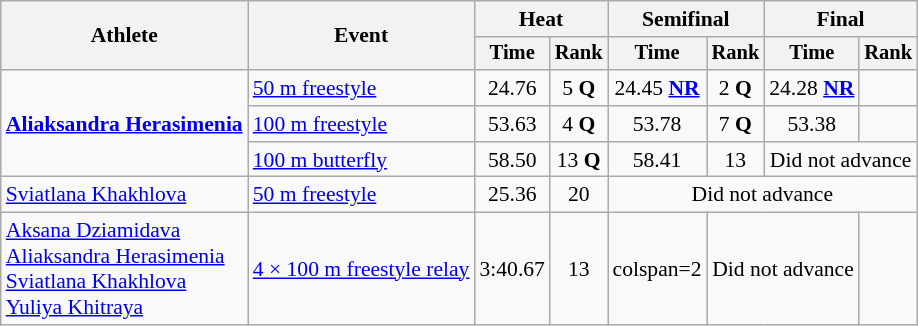<table class=wikitable style="font-size:90%">
<tr>
<th rowspan="2">Athlete</th>
<th rowspan="2">Event</th>
<th colspan="2">Heat</th>
<th colspan="2">Semifinal</th>
<th colspan="2">Final</th>
</tr>
<tr style="font-size:95%">
<th>Time</th>
<th>Rank</th>
<th>Time</th>
<th>Rank</th>
<th>Time</th>
<th>Rank</th>
</tr>
<tr align=center>
<td align=left rowspan=3><strong><a href='#'>Aliaksandra Herasimenia</a></strong></td>
<td align=left><a href='#'>50 m freestyle</a></td>
<td>24.76</td>
<td>5 <strong>Q</strong></td>
<td>24.45 <strong><a href='#'>NR</a></strong></td>
<td>2 <strong>Q</strong></td>
<td>24.28 <strong><a href='#'>NR</a></strong></td>
<td></td>
</tr>
<tr align=center>
<td align=left><a href='#'>100 m freestyle</a></td>
<td>53.63</td>
<td>4 <strong>Q</strong></td>
<td>53.78</td>
<td>7 <strong>Q</strong></td>
<td>53.38</td>
<td></td>
</tr>
<tr align=center>
<td align=left><a href='#'>100 m butterfly</a></td>
<td>58.50</td>
<td>13 <strong>Q</strong></td>
<td>58.41</td>
<td>13</td>
<td colspan=2>Did not advance</td>
</tr>
<tr align=center>
<td align=left><a href='#'>Sviatlana Khakhlova</a></td>
<td align=left><a href='#'>50 m freestyle</a></td>
<td>25.36</td>
<td>20</td>
<td colspan=4>Did not advance</td>
</tr>
<tr align=center>
<td align=left><a href='#'>Aksana Dziamidava</a><br><a href='#'>Aliaksandra Herasimenia</a><br><a href='#'>Sviatlana Khakhlova</a><br><a href='#'>Yuliya Khitraya</a></td>
<td align=left><a href='#'>4 × 100 m freestyle relay</a></td>
<td>3:40.67</td>
<td>13</td>
<td>colspan=2 </td>
<td colspan=2>Did not advance</td>
</tr>
</table>
